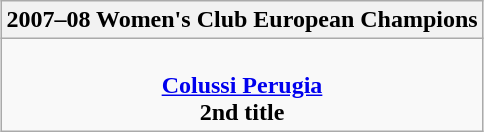<table class=wikitable style="text-align:center; margin:auto">
<tr>
<th>2007–08 Women's Club European Champions</th>
</tr>
<tr>
<td><br><strong><a href='#'>Colussi Perugia</a></strong><br><strong>2nd title</strong></td>
</tr>
</table>
